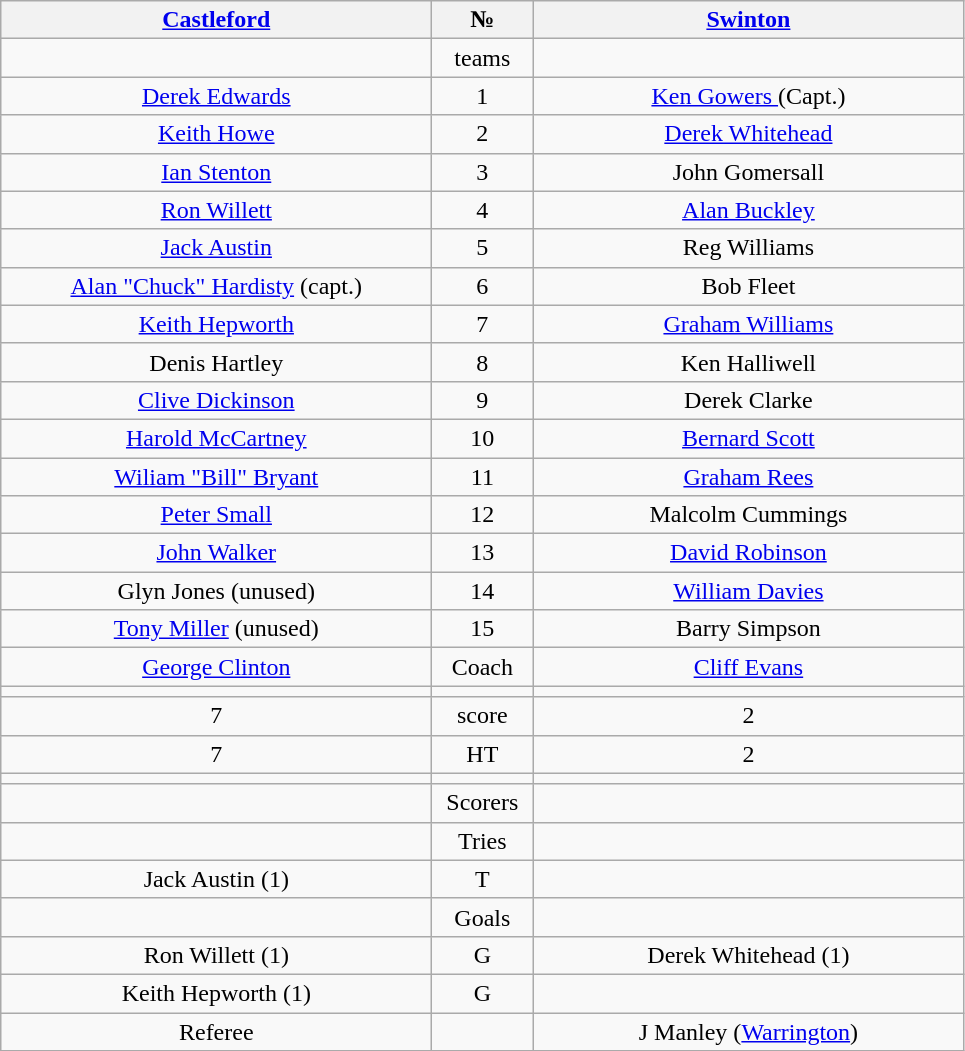<table class="wikitable" style="text-align:center;">
<tr>
<th width=280 abbr=winner><a href='#'>Castleford</a></th>
<th width=60 abbr="Number">№</th>
<th width=280 abbr=runner-up><a href='#'>Swinton</a></th>
</tr>
<tr>
<td></td>
<td>teams</td>
<td></td>
</tr>
<tr>
<td><a href='#'>Derek Edwards</a></td>
<td>1</td>
<td><a href='#'>Ken Gowers </a>(Capt.)</td>
</tr>
<tr>
<td><a href='#'>Keith Howe</a></td>
<td>2</td>
<td><a href='#'>Derek Whitehead</a></td>
</tr>
<tr>
<td><a href='#'>Ian Stenton</a></td>
<td>3</td>
<td>John Gomersall</td>
</tr>
<tr>
<td><a href='#'>Ron Willett</a></td>
<td>4</td>
<td><a href='#'>Alan Buckley</a></td>
</tr>
<tr>
<td><a href='#'>Jack Austin</a></td>
<td>5</td>
<td>Reg Williams</td>
</tr>
<tr>
<td><a href='#'>Alan "Chuck" Hardisty</a> (capt.)</td>
<td>6</td>
<td>Bob Fleet</td>
</tr>
<tr>
<td><a href='#'>Keith Hepworth</a></td>
<td>7</td>
<td><a href='#'>Graham Williams</a></td>
</tr>
<tr>
<td>Denis Hartley</td>
<td>8</td>
<td>Ken Halliwell</td>
</tr>
<tr>
<td><a href='#'>Clive Dickinson</a></td>
<td>9</td>
<td>Derek Clarke</td>
</tr>
<tr>
<td><a href='#'>Harold McCartney</a></td>
<td>10</td>
<td><a href='#'>Bernard Scott</a></td>
</tr>
<tr>
<td><a href='#'>Wiliam "Bill" Bryant</a></td>
<td>11</td>
<td><a href='#'>Graham Rees</a></td>
</tr>
<tr>
<td><a href='#'>Peter Small</a></td>
<td>12</td>
<td>Malcolm Cummings</td>
</tr>
<tr>
<td><a href='#'>John Walker</a></td>
<td>13</td>
<td><a href='#'>David Robinson</a></td>
</tr>
<tr>
<td>Glyn Jones (unused)</td>
<td>14</td>
<td><a href='#'>William Davies</a></td>
</tr>
<tr>
<td><a href='#'>Tony Miller</a> (unused)</td>
<td>15</td>
<td>Barry Simpson</td>
</tr>
<tr>
<td><a href='#'>George Clinton</a></td>
<td>Coach</td>
<td><a href='#'>Cliff Evans</a></td>
</tr>
<tr>
<td></td>
<td></td>
<td></td>
</tr>
<tr>
<td>7</td>
<td>score</td>
<td>2</td>
</tr>
<tr>
<td>7</td>
<td>HT</td>
<td>2</td>
</tr>
<tr>
<td></td>
<td></td>
<td></td>
</tr>
<tr>
<td></td>
<td>Scorers</td>
<td></td>
</tr>
<tr>
<td></td>
<td>Tries</td>
<td></td>
</tr>
<tr>
<td>Jack Austin (1)</td>
<td>T</td>
<td></td>
</tr>
<tr>
<td></td>
<td>Goals</td>
<td></td>
</tr>
<tr>
<td>Ron Willett (1)</td>
<td>G</td>
<td>Derek Whitehead (1)</td>
</tr>
<tr>
<td>Keith Hepworth (1)</td>
<td>G</td>
<td></td>
</tr>
<tr>
<td>Referee</td>
<td></td>
<td>J Manley (<a href='#'>Warrington</a>)</td>
</tr>
</table>
